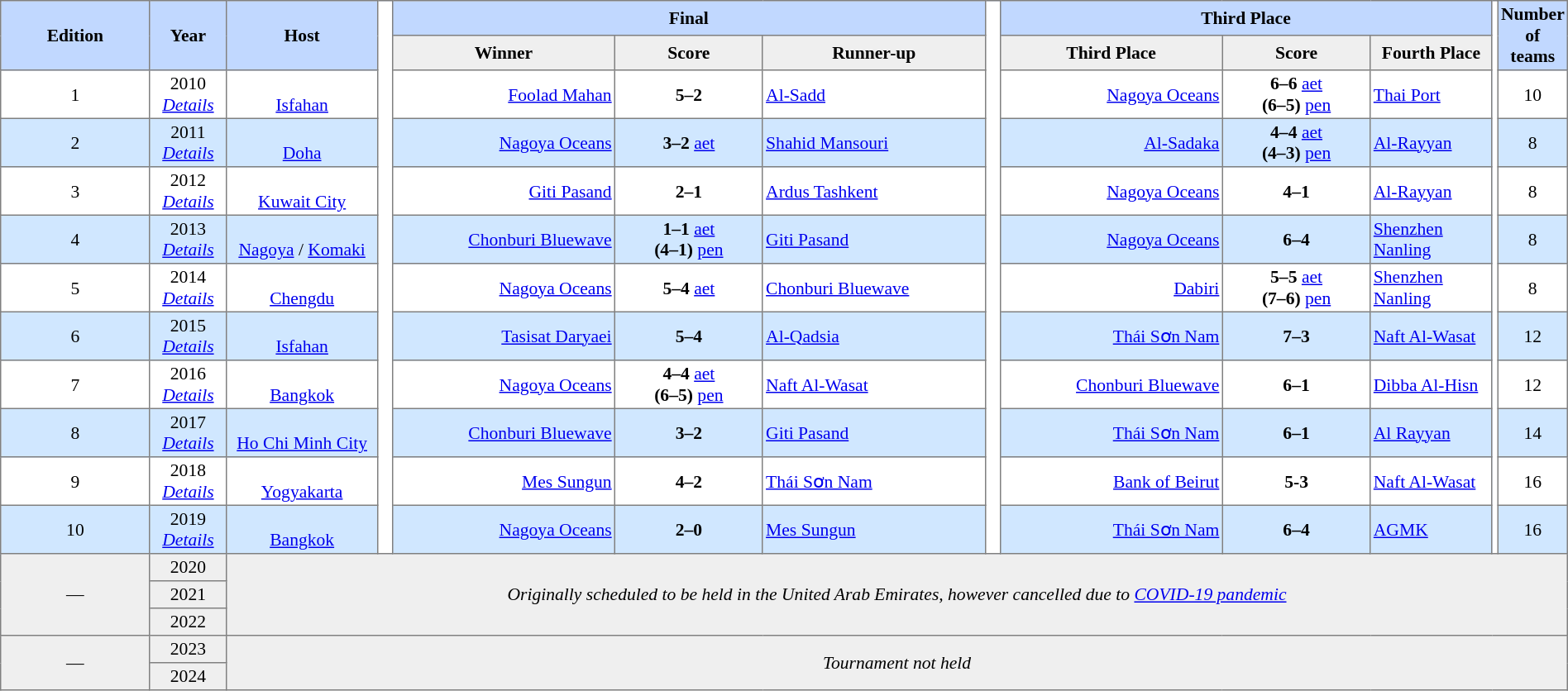<table border=1 style="border-collapse:collapse; font-size:90%; text-align:center; width:100%" cellpadding=2 cellspacing=0>
<tr style="background:#c1d8ff;">
<th rowspan="2" style="width:10%;">Edition</th>
<th rowspan="2" style="width:5%;">Year</th>
<th rowspan="2" style="width:10%;">Host</th>
<th rowspan="12" style="width:1%; background:#fff;"></th>
<th colspan=3>Final</th>
<th rowspan="12" style="width:1%; background:#fff;"></th>
<th colspan=3>Third Place</th>
<th rowspan="12" style="width:1%; background:#fff;"></th>
<th rowspan="2" style="width:10%;">Number of teams</th>
</tr>
<tr style="background:#efefef;">
<th width=15%>Winner</th>
<th width=10%>Score</th>
<th width=15%>Runner-up</th>
<th width=15%>Third Place</th>
<th width=10%>Score</th>
<th width=15%>Fourth Place</th>
</tr>
<tr>
<td>1</td>
<td>2010 <br><em><a href='#'>Details</a></em></td>
<td> <br> <a href='#'>Isfahan</a></td>
<td align=right><a href='#'>Foolad Mahan</a> </td>
<td><strong>5–2</strong></td>
<td align=left> <a href='#'>Al-Sadd</a></td>
<td align=right><a href='#'>Nagoya Oceans</a> </td>
<td><strong>6–6</strong> <a href='#'>aet</a><br><strong>(6–5)</strong> <a href='#'>pen</a></td>
<td align=left> <a href='#'>Thai Port</a></td>
<td>10</td>
</tr>
<tr style="background:#d0e7ff;">
<td>2</td>
<td>2011 <br><em><a href='#'>Details</a></em></td>
<td> <br> <a href='#'>Doha</a></td>
<td align=right><a href='#'>Nagoya Oceans</a> </td>
<td><strong>3–2</strong> <a href='#'>aet</a></td>
<td align=left> <a href='#'>Shahid Mansouri</a></td>
<td align=right><a href='#'>Al-Sadaka</a> </td>
<td><strong>4–4</strong> <a href='#'>aet</a> <br> <strong>(4–3)</strong> <a href='#'>pen</a></td>
<td align=left> <a href='#'>Al-Rayyan</a></td>
<td>8</td>
</tr>
<tr>
<td>3</td>
<td>2012<br><em><a href='#'>Details</a></em></td>
<td> <br> <a href='#'>Kuwait City</a></td>
<td align=right><a href='#'>Giti Pasand</a> </td>
<td><strong>2–1</strong></td>
<td align=left> <a href='#'>Ardus Tashkent</a></td>
<td align=right><a href='#'>Nagoya Oceans</a> </td>
<td><strong>4–1</strong></td>
<td align=left> <a href='#'>Al-Rayyan</a></td>
<td>8</td>
</tr>
<tr style="background:#d0e7ff;">
<td>4</td>
<td>2013<br><em><a href='#'>Details</a></em></td>
<td> <br>  <a href='#'>Nagoya</a> / <a href='#'>Komaki</a></td>
<td align=right><a href='#'>Chonburi Bluewave</a> </td>
<td><strong>1–1</strong> <a href='#'>aet</a> <br> <strong>(4–1)</strong> <a href='#'>pen</a></td>
<td align=left> <a href='#'>Giti Pasand</a></td>
<td align=right><a href='#'>Nagoya Oceans</a> </td>
<td><strong>6–4</strong></td>
<td align=left> <a href='#'>Shenzhen Nanling</a></td>
<td>8</td>
</tr>
<tr>
<td>5</td>
<td>2014<br><em><a href='#'>Details</a></em></td>
<td> <br> <a href='#'>Chengdu</a></td>
<td align=right><a href='#'>Nagoya Oceans</a> </td>
<td><strong>5–4</strong> <a href='#'>aet</a></td>
<td align=left> <a href='#'>Chonburi Bluewave</a></td>
<td align=right><a href='#'>Dabiri</a> </td>
<td><strong>5–5</strong> <a href='#'>aet</a><br> <strong>(7–6)</strong> <a href='#'>pen</a></td>
<td align=left> <a href='#'>Shenzhen Nanling</a></td>
<td>8</td>
</tr>
<tr style="background:#d0e7ff;">
<td>6</td>
<td>2015<br><em><a href='#'>Details</a></em></td>
<td> <br>  <a href='#'>Isfahan</a></td>
<td align=right><a href='#'>Tasisat Daryaei</a> </td>
<td><strong>5–4</strong></td>
<td align=left> <a href='#'>Al-Qadsia</a></td>
<td align=right><a href='#'>Thái Sơn Nam</a> </td>
<td><strong>7–3</strong></td>
<td align=left> <a href='#'>Naft Al-Wasat</a></td>
<td>12</td>
</tr>
<tr>
<td>7</td>
<td>2016<br><em><a href='#'>Details</a></em></td>
<td> <br> <a href='#'>Bangkok</a></td>
<td align=right><a href='#'>Nagoya Oceans</a> </td>
<td><strong>4–4</strong> <a href='#'>aet</a> <br> <strong>(6–5)</strong> <a href='#'>pen</a></td>
<td align=left> <a href='#'>Naft Al-Wasat</a></td>
<td align=right><a href='#'>Chonburi Bluewave</a> </td>
<td><strong>6–1</strong></td>
<td align=left> <a href='#'>Dibba Al-Hisn</a></td>
<td>12</td>
</tr>
<tr style="background:#d0e7ff;">
<td>8</td>
<td>2017<br><em><a href='#'>Details</a></em></td>
<td> <br>  <a href='#'>Ho Chi Minh City</a></td>
<td align=right><a href='#'>Chonburi Bluewave</a> </td>
<td><strong>3–2</strong></td>
<td align=left> <a href='#'>Giti Pasand</a></td>
<td align=right><a href='#'>Thái Sơn Nam</a> </td>
<td><strong>6–1</strong></td>
<td align=left> <a href='#'>Al Rayyan</a></td>
<td>14</td>
</tr>
<tr>
<td>9</td>
<td>2018<br><em><a href='#'>Details</a></em></td>
<td> <br> <a href='#'>Yogyakarta</a></td>
<td align=right><a href='#'>Mes Sungun</a></td>
<td><strong>4–2</strong></td>
<td align=left> <a href='#'>Thái Sơn Nam</a></td>
<td align=right><a href='#'>Bank of Beirut</a> </td>
<td><strong>5-3</strong></td>
<td align=left> <a href='#'>Naft Al-Wasat</a></td>
<td>16</td>
</tr>
<tr style="background:#d0e7ff;">
<td>10</td>
<td>2019<br><em><a href='#'>Details</a></em></td>
<td> <br>  <a href='#'>Bangkok</a></td>
<td align=right><a href='#'>Nagoya Oceans</a> </td>
<td><strong>2–0</strong></td>
<td align=left> <a href='#'>Mes Sungun</a></td>
<td align=right><a href='#'>Thái Sơn Nam</a> </td>
<td><strong>6–4</strong></td>
<td align=left> <a href='#'>AGMK</a></td>
<td>16</td>
</tr>
<tr style=background:#efefef>
<td rowspan=3>—</td>
<td>2020</td>
<td rowspan=3 colspan=11><em>Originally scheduled to be held in the United Arab Emirates, however cancelled due to <a href='#'>COVID-19 pandemic</a></em></td>
</tr>
<tr style=background:#efefef>
<td>2021</td>
</tr>
<tr style=background:#efefef>
<td>2022</td>
</tr>
<tr style=background:#efefef>
<td rowspan=2>—</td>
<td>2023</td>
<td rowspan=2 colspan=11><em>Tournament not held</em></td>
</tr>
<tr style=background:#efefef>
<td>2024</td>
</tr>
</table>
